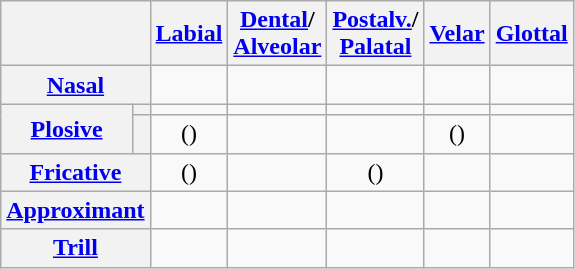<table class="wikitable" style=text-align:center>
<tr>
<th colspan="2"></th>
<th><a href='#'>Labial</a></th>
<th><a href='#'>Dental</a>/<br><a href='#'>Alveolar</a></th>
<th><a href='#'>Postalv.</a>/<br><a href='#'>Palatal</a></th>
<th><a href='#'>Velar</a></th>
<th><a href='#'>Glottal</a></th>
</tr>
<tr>
<th colspan="2"><a href='#'>Nasal</a></th>
<td></td>
<td></td>
<td></td>
<td></td>
<td></td>
</tr>
<tr>
<th rowspan="2"><a href='#'>Plosive</a></th>
<th></th>
<td></td>
<td></td>
<td></td>
<td></td>
<td></td>
</tr>
<tr>
<th></th>
<td (>()</td>
<td></td>
<td></td>
<td (>()</td>
<td></td>
</tr>
<tr>
<th colspan="2"><a href='#'>Fricative</a></th>
<td (>()</td>
<td></td>
<td (>()</td>
<td></td>
<td></td>
</tr>
<tr>
<th colspan="2"><a href='#'>Approximant</a></th>
<td></td>
<td></td>
<td></td>
<td></td>
<td></td>
</tr>
<tr>
<th colspan="2"><a href='#'>Trill</a></th>
<td></td>
<td></td>
<td></td>
<td></td>
<td></td>
</tr>
</table>
